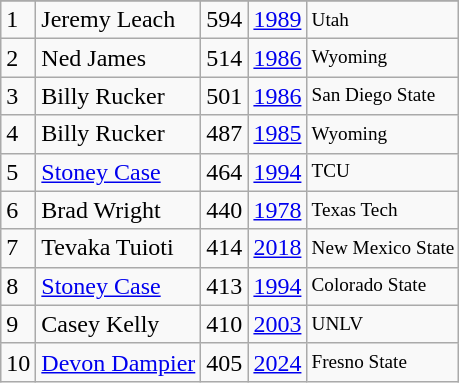<table class="wikitable">
<tr>
</tr>
<tr>
<td>1</td>
<td>Jeremy Leach</td>
<td><abbr>594</abbr></td>
<td><a href='#'>1989</a></td>
<td style="font-size:80%;">Utah</td>
</tr>
<tr>
<td>2</td>
<td>Ned James</td>
<td><abbr>514</abbr></td>
<td><a href='#'>1986</a></td>
<td style="font-size:80%;">Wyoming</td>
</tr>
<tr>
<td>3</td>
<td>Billy Rucker</td>
<td><abbr>501</abbr></td>
<td><a href='#'>1986</a></td>
<td style="font-size:80%;">San Diego State</td>
</tr>
<tr>
<td>4</td>
<td>Billy Rucker</td>
<td><abbr>487</abbr></td>
<td><a href='#'>1985</a></td>
<td style="font-size:80%;">Wyoming</td>
</tr>
<tr>
<td>5</td>
<td><a href='#'>Stoney Case</a></td>
<td><abbr>464</abbr></td>
<td><a href='#'>1994</a></td>
<td style="font-size:80%;">TCU</td>
</tr>
<tr>
<td>6</td>
<td>Brad Wright</td>
<td><abbr>440</abbr></td>
<td><a href='#'>1978</a></td>
<td style="font-size:80%;">Texas Tech</td>
</tr>
<tr>
<td>7</td>
<td>Tevaka Tuioti</td>
<td><abbr>414</abbr></td>
<td><a href='#'>2018</a></td>
<td style="font-size:80%;">New Mexico State</td>
</tr>
<tr>
<td>8</td>
<td><a href='#'>Stoney Case</a></td>
<td><abbr>413</abbr></td>
<td><a href='#'>1994</a></td>
<td style="font-size:80%;">Colorado State</td>
</tr>
<tr>
<td>9</td>
<td>Casey Kelly</td>
<td><abbr>410</abbr></td>
<td><a href='#'>2003</a></td>
<td style="font-size:80%;">UNLV</td>
</tr>
<tr>
<td>10</td>
<td><a href='#'>Devon Dampier</a></td>
<td><abbr>405</abbr></td>
<td><a href='#'>2024</a></td>
<td style="font-size:80%;">Fresno State</td>
</tr>
</table>
